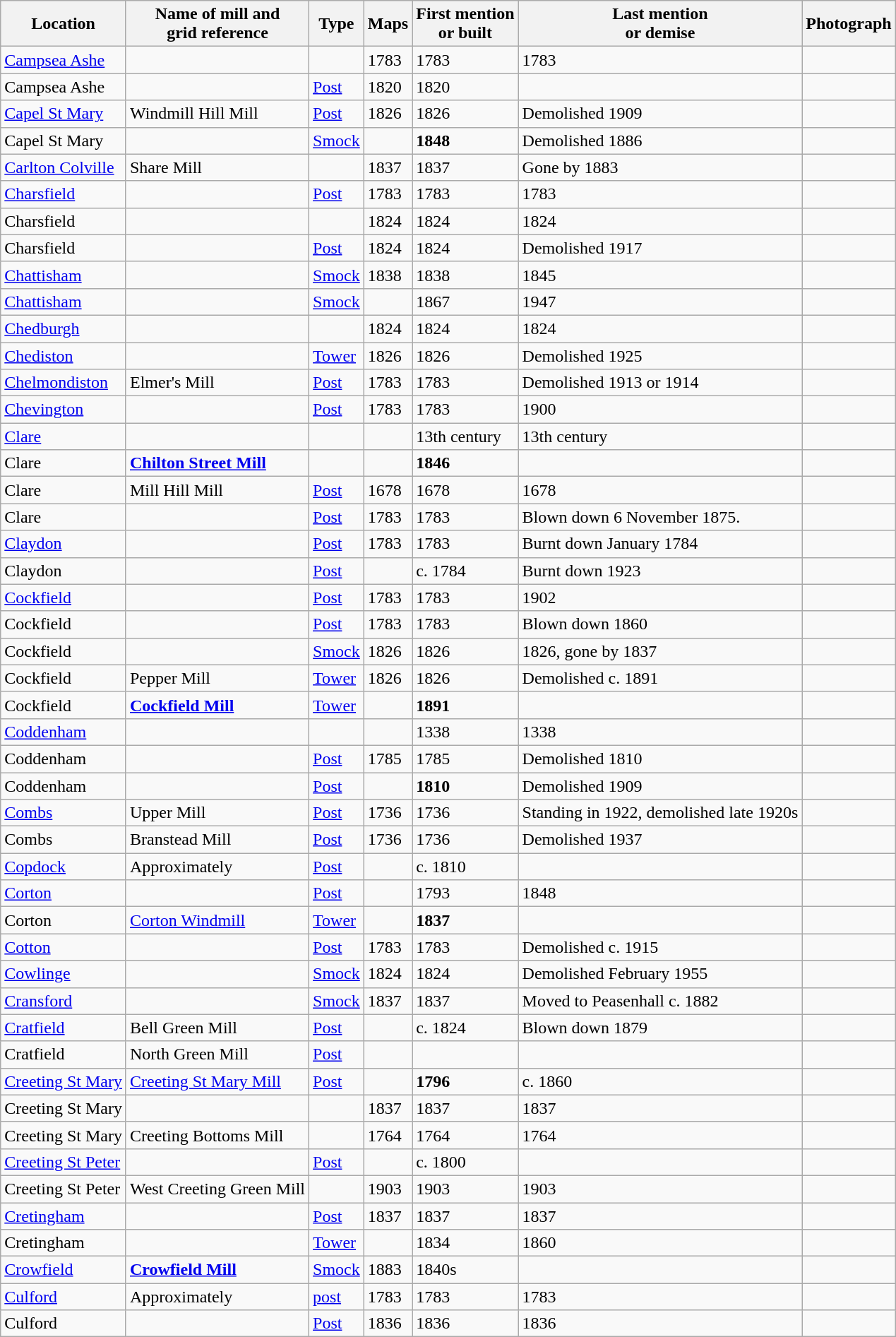<table class="wikitable">
<tr>
<th>Location</th>
<th>Name of mill and<br>grid reference</th>
<th>Type</th>
<th>Maps</th>
<th>First mention<br>or built</th>
<th>Last mention<br> or demise</th>
<th>Photograph</th>
</tr>
<tr>
<td><a href='#'>Campsea Ashe</a></td>
<td></td>
<td></td>
<td>1783</td>
<td>1783</td>
<td>1783</td>
<td></td>
</tr>
<tr>
<td>Campsea Ashe</td>
<td></td>
<td><a href='#'>Post</a></td>
<td>1820</td>
<td>1820</td>
<td></td>
<td></td>
</tr>
<tr>
<td><a href='#'>Capel St Mary</a></td>
<td>Windmill Hill Mill<br></td>
<td><a href='#'>Post</a></td>
<td>1826</td>
<td>1826</td>
<td>Demolished 1909</td>
<td></td>
</tr>
<tr>
<td>Capel St Mary</td>
<td></td>
<td><a href='#'>Smock</a></td>
<td></td>
<td><strong>1848</strong></td>
<td>Demolished 1886</td>
<td></td>
</tr>
<tr>
<td><a href='#'>Carlton Colville</a></td>
<td>Share Mill<br></td>
<td></td>
<td>1837</td>
<td>1837</td>
<td>Gone by 1883</td>
<td></td>
</tr>
<tr>
<td><a href='#'>Charsfield</a></td>
<td></td>
<td><a href='#'>Post</a></td>
<td>1783</td>
<td>1783</td>
<td>1783</td>
<td></td>
</tr>
<tr>
<td>Charsfield</td>
<td></td>
<td></td>
<td>1824</td>
<td>1824</td>
<td>1824</td>
<td></td>
</tr>
<tr>
<td>Charsfield</td>
<td></td>
<td><a href='#'>Post</a></td>
<td>1824</td>
<td>1824</td>
<td>Demolished 1917</td>
<td></td>
</tr>
<tr>
<td><a href='#'>Chattisham</a></td>
<td></td>
<td><a href='#'>Smock</a></td>
<td>1838</td>
<td>1838</td>
<td>1845</td>
<td></td>
</tr>
<tr>
<td><a href='#'>Chattisham</a></td>
<td></td>
<td><a href='#'>Smock</a></td>
<td></td>
<td>1867</td>
<td>1947</td>
<td></td>
</tr>
<tr>
<td><a href='#'>Chedburgh</a></td>
<td></td>
<td></td>
<td>1824</td>
<td>1824</td>
<td>1824</td>
<td></td>
</tr>
<tr>
<td><a href='#'>Chediston</a></td>
<td></td>
<td><a href='#'>Tower</a></td>
<td>1826</td>
<td>1826</td>
<td>Demolished 1925</td>
<td></td>
</tr>
<tr>
<td><a href='#'>Chelmondiston</a></td>
<td>Elmer's Mill<br></td>
<td><a href='#'>Post</a></td>
<td>1783</td>
<td>1783</td>
<td>Demolished 1913 or 1914</td>
<td></td>
</tr>
<tr>
<td><a href='#'>Chevington</a></td>
<td></td>
<td><a href='#'>Post</a></td>
<td>1783</td>
<td>1783</td>
<td>1900</td>
<td></td>
</tr>
<tr>
<td><a href='#'>Clare</a></td>
<td></td>
<td></td>
<td></td>
<td>13th century</td>
<td>13th century</td>
<td></td>
</tr>
<tr>
<td>Clare</td>
<td><strong><a href='#'>Chilton Street Mill</a></strong><br></td>
<td></td>
<td></td>
<td><strong>1846</strong></td>
<td></td>
<td></td>
</tr>
<tr>
<td>Clare</td>
<td>Mill Hill Mill<br></td>
<td><a href='#'>Post</a></td>
<td>1678</td>
<td>1678</td>
<td>1678</td>
<td></td>
</tr>
<tr>
<td>Clare</td>
<td></td>
<td><a href='#'>Post</a></td>
<td>1783</td>
<td>1783</td>
<td>Blown down 6 November 1875.</td>
<td></td>
</tr>
<tr>
<td><a href='#'>Claydon</a></td>
<td></td>
<td><a href='#'>Post</a></td>
<td>1783</td>
<td>1783</td>
<td>Burnt down January 1784</td>
<td></td>
</tr>
<tr>
<td>Claydon</td>
<td></td>
<td><a href='#'>Post</a></td>
<td></td>
<td>c. 1784</td>
<td>Burnt down 1923</td>
<td></td>
</tr>
<tr>
<td><a href='#'>Cockfield</a></td>
<td></td>
<td><a href='#'>Post</a></td>
<td>1783</td>
<td>1783</td>
<td>1902</td>
<td></td>
</tr>
<tr>
<td>Cockfield</td>
<td></td>
<td><a href='#'>Post</a></td>
<td>1783</td>
<td>1783</td>
<td>Blown down 1860</td>
<td></td>
</tr>
<tr>
<td>Cockfield</td>
<td></td>
<td><a href='#'>Smock</a></td>
<td>1826</td>
<td>1826</td>
<td>1826, gone by 1837</td>
<td></td>
</tr>
<tr>
<td>Cockfield</td>
<td>Pepper Mill<br></td>
<td><a href='#'>Tower</a></td>
<td>1826</td>
<td>1826</td>
<td>Demolished c. 1891</td>
<td></td>
</tr>
<tr>
<td>Cockfield</td>
<td><strong><a href='#'>Cockfield Mill</a></strong><br></td>
<td><a href='#'>Tower</a></td>
<td></td>
<td><strong>1891</strong></td>
<td></td>
<td></td>
</tr>
<tr>
<td><a href='#'>Coddenham</a></td>
<td></td>
<td></td>
<td></td>
<td>1338</td>
<td>1338</td>
<td></td>
</tr>
<tr>
<td>Coddenham</td>
<td></td>
<td><a href='#'>Post</a></td>
<td>1785</td>
<td>1785</td>
<td>Demolished 1810</td>
<td></td>
</tr>
<tr>
<td>Coddenham</td>
<td></td>
<td><a href='#'>Post</a></td>
<td></td>
<td><strong>1810</strong></td>
<td>Demolished 1909</td>
<td></td>
</tr>
<tr>
<td><a href='#'>Combs</a></td>
<td>Upper Mill<br></td>
<td><a href='#'>Post</a></td>
<td>1736</td>
<td>1736</td>
<td>Standing in 1922, demolished late 1920s</td>
<td></td>
</tr>
<tr>
<td>Combs</td>
<td>Branstead Mill<br></td>
<td><a href='#'>Post</a></td>
<td>1736</td>
<td>1736</td>
<td>Demolished 1937</td>
<td></td>
</tr>
<tr>
<td><a href='#'>Copdock</a></td>
<td>Approximately<br></td>
<td><a href='#'>Post</a></td>
<td></td>
<td>c. 1810</td>
<td></td>
<td></td>
</tr>
<tr>
<td><a href='#'>Corton</a></td>
<td></td>
<td><a href='#'>Post</a></td>
<td></td>
<td>1793</td>
<td>1848</td>
<td></td>
</tr>
<tr>
<td>Corton</td>
<td><a href='#'>Corton Windmill</a><br></td>
<td><a href='#'>Tower</a></td>
<td></td>
<td><strong>1837</strong></td>
<td></td>
<td></td>
</tr>
<tr>
<td><a href='#'>Cotton</a></td>
<td></td>
<td><a href='#'>Post</a></td>
<td>1783</td>
<td>1783</td>
<td>Demolished c. 1915</td>
<td></td>
</tr>
<tr>
<td><a href='#'>Cowlinge</a></td>
<td></td>
<td><a href='#'>Smock</a></td>
<td>1824</td>
<td>1824</td>
<td>Demolished February 1955</td>
<td></td>
</tr>
<tr>
<td><a href='#'>Cransford</a></td>
<td></td>
<td><a href='#'>Smock</a></td>
<td>1837</td>
<td>1837</td>
<td>Moved to Peasenhall c. 1882</td>
<td></td>
</tr>
<tr>
<td><a href='#'>Cratfield</a></td>
<td>Bell Green Mill<br></td>
<td><a href='#'>Post</a></td>
<td></td>
<td>c. 1824</td>
<td>Blown down 1879</td>
<td></td>
</tr>
<tr>
<td>Cratfield</td>
<td>North Green Mill<br></td>
<td><a href='#'>Post</a></td>
<td></td>
<td></td>
<td></td>
<td></td>
</tr>
<tr>
<td><a href='#'>Creeting St Mary</a></td>
<td><a href='#'>Creeting St Mary Mill</a><br></td>
<td><a href='#'>Post</a></td>
<td></td>
<td><strong>1796</strong></td>
<td>c. 1860</td>
<td></td>
</tr>
<tr>
<td>Creeting St Mary</td>
<td></td>
<td></td>
<td>1837</td>
<td>1837</td>
<td>1837</td>
<td></td>
</tr>
<tr>
<td>Creeting St Mary</td>
<td>Creeting Bottoms Mill<br></td>
<td></td>
<td>1764</td>
<td>1764</td>
<td>1764</td>
<td></td>
</tr>
<tr>
<td><a href='#'>Creeting St Peter</a></td>
<td></td>
<td><a href='#'>Post</a></td>
<td></td>
<td>c. 1800</td>
<td></td>
<td></td>
</tr>
<tr>
<td>Creeting St Peter</td>
<td>West Creeting Green Mill<br></td>
<td></td>
<td>1903</td>
<td>1903</td>
<td>1903</td>
<td></td>
</tr>
<tr>
<td><a href='#'>Cretingham</a></td>
<td></td>
<td><a href='#'>Post</a></td>
<td>1837</td>
<td>1837</td>
<td>1837</td>
<td></td>
</tr>
<tr>
<td>Cretingham</td>
<td></td>
<td><a href='#'>Tower</a></td>
<td></td>
<td>1834</td>
<td>1860</td>
<td></td>
</tr>
<tr>
<td><a href='#'>Crowfield</a></td>
<td><strong><a href='#'>Crowfield Mill</a></strong><br></td>
<td><a href='#'>Smock</a></td>
<td>1883</td>
<td>1840s</td>
<td></td>
<td></td>
</tr>
<tr>
<td><a href='#'>Culford</a></td>
<td>Approximately<br></td>
<td><a href='#'>post</a></td>
<td>1783</td>
<td>1783</td>
<td>1783</td>
<td></td>
</tr>
<tr>
<td>Culford</td>
<td></td>
<td><a href='#'>Post</a></td>
<td>1836</td>
<td>1836</td>
<td>1836</td>
<td></td>
</tr>
</table>
